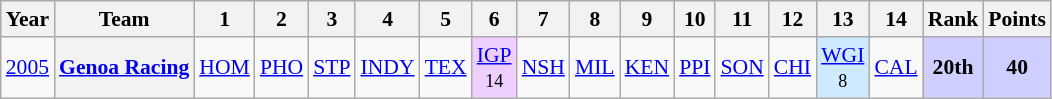<table class="wikitable" style="text-align:center; font-size:90%">
<tr>
<th>Year</th>
<th>Team</th>
<th>1</th>
<th>2</th>
<th>3</th>
<th>4</th>
<th>5</th>
<th>6</th>
<th>7</th>
<th>8</th>
<th>9</th>
<th>10</th>
<th>11</th>
<th>12</th>
<th>13</th>
<th>14</th>
<th>Rank</th>
<th>Points</th>
</tr>
<tr>
<td><a href='#'>2005</a></td>
<th><a href='#'>Genoa Racing</a></th>
<td><a href='#'>HOM</a></td>
<td><a href='#'>PHO</a></td>
<td><a href='#'>STP</a></td>
<td><a href='#'>INDY</a></td>
<td><a href='#'>TEX</a></td>
<td style="background:#EFCFFF;"><a href='#'>IGP</a> <br><small>14</small></td>
<td><a href='#'>NSH</a></td>
<td><a href='#'>MIL</a></td>
<td><a href='#'>KEN</a></td>
<td><a href='#'>PPI</a></td>
<td><a href='#'>SON</a></td>
<td><a href='#'>CHI</a></td>
<td style="background:#CFEAFF;"><a href='#'>WGI</a> <br><small>8</small></td>
<td><a href='#'>CAL</a></td>
<td style="background:#CFCFFF;"><strong>20th</strong></td>
<td style="background:#CFCFFF;"><strong>40</strong></td>
</tr>
</table>
